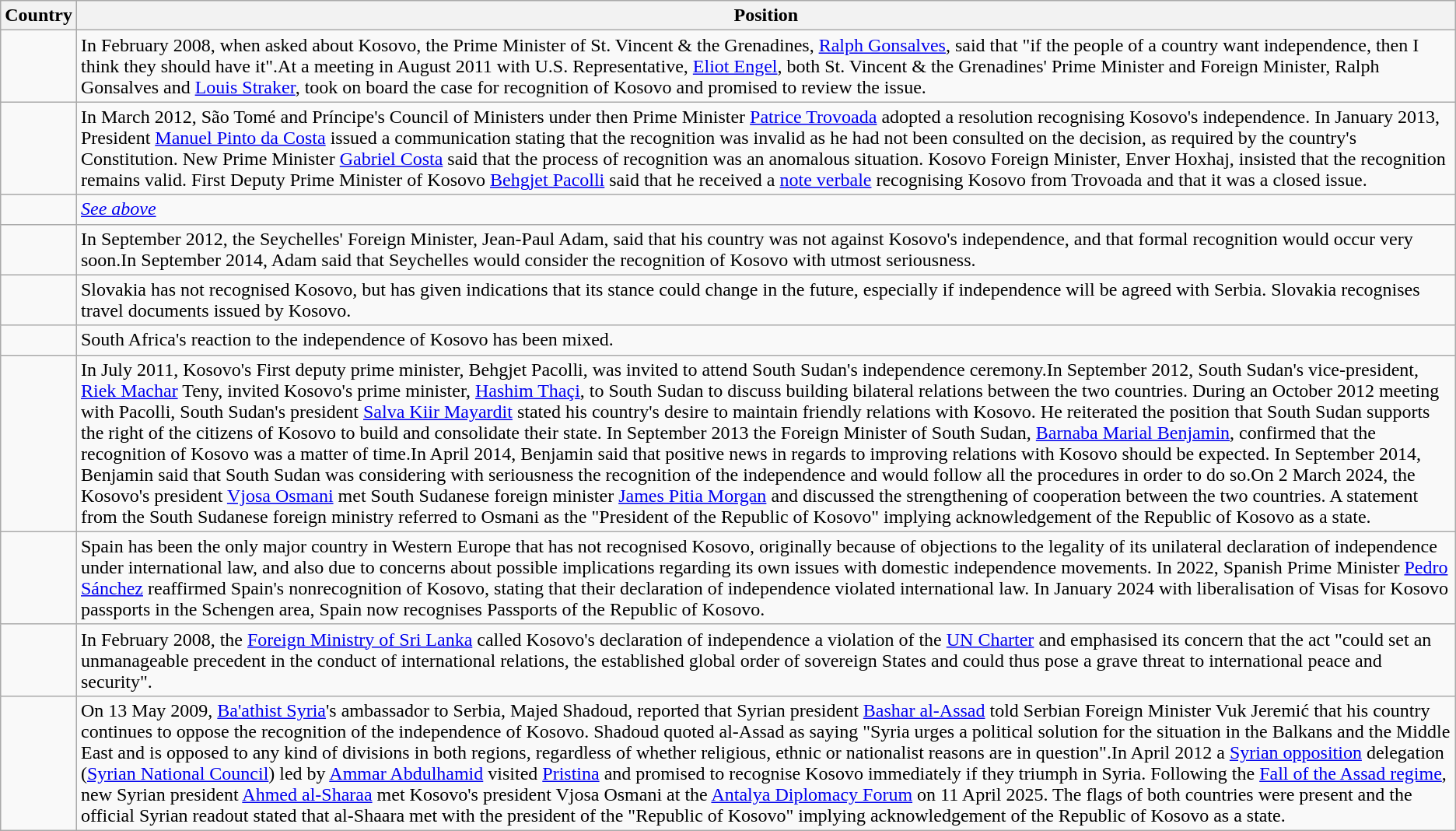<table class="wikitable">
<tr>
<th>Country</th>
<th>Position</th>
</tr>
<tr>
<td></td>
<td>In February 2008, when asked about Kosovo, the Prime Minister of St. Vincent & the Grenadines, <a href='#'>Ralph Gonsalves</a>, said that "if the people of a country want independence, then I think they should have it".At a meeting in August 2011 with U.S. Representative, <a href='#'>Eliot Engel</a>, both St. Vincent & the Grenadines' Prime Minister and Foreign Minister, Ralph Gonsalves and <a href='#'>Louis Straker</a>, took on board the case for recognition of Kosovo and promised to review the issue.</td>
</tr>
<tr>
<td></td>
<td>In March 2012, São Tomé and Príncipe's Council of Ministers under then Prime Minister <a href='#'>Patrice Trovoada</a> adopted a resolution recognising Kosovo's independence. In January 2013, President <a href='#'>Manuel Pinto da Costa</a> issued a communication stating that the recognition was invalid as he had not been consulted on the decision, as required by the country's Constitution. New Prime Minister <a href='#'>Gabriel Costa</a> said that the process of recognition was an anomalous situation. Kosovo Foreign Minister, Enver Hoxhaj, insisted that the recognition remains valid. First Deputy Prime Minister of Kosovo <a href='#'>Behgjet Pacolli</a> said that he received a <a href='#'>note verbale</a> recognising Kosovo from Trovoada and that it was a closed issue.</td>
</tr>
<tr>
<td></td>
<td><em><a href='#'>See above</a></em></td>
</tr>
<tr>
<td></td>
<td>In September 2012, the Seychelles' Foreign Minister, Jean-Paul Adam, said that his country was not against Kosovo's independence, and that formal recognition would occur very soon.In September 2014, Adam said that Seychelles would consider the recognition of Kosovo with utmost seriousness.</td>
</tr>
<tr>
<td></td>
<td>Slovakia has not recognised Kosovo, but has given indications that its stance could change in the future, especially if independence will be agreed with Serbia. Slovakia recognises travel documents issued by Kosovo.</td>
</tr>
<tr>
<td></td>
<td> South Africa's reaction to the independence of Kosovo has been mixed.</td>
</tr>
<tr>
<td></td>
<td> In July 2011, Kosovo's First deputy prime minister, Behgjet Pacolli, was invited to attend South Sudan's independence ceremony.In September 2012, South Sudan's vice-president, <a href='#'>Riek Machar</a> Teny, invited Kosovo's prime minister, <a href='#'>Hashim Thaçi</a>, to South Sudan to discuss building bilateral relations between the two countries. During an October 2012 meeting with Pacolli, South Sudan's president <a href='#'>Salva Kiir Mayardit</a> stated his country's desire to maintain friendly relations with Kosovo. He reiterated the position that South Sudan supports the right of the citizens of Kosovo to build and consolidate their state. In September 2013 the Foreign Minister of South Sudan, <a href='#'>Barnaba Marial Benjamin</a>, confirmed that the recognition of Kosovo was a matter of time.In April 2014, Benjamin said that positive news in regards to improving relations with Kosovo should be expected. In September 2014, Benjamin said that South Sudan was considering with seriousness the recognition of the independence and would follow all the procedures in order to do so.On 2 March 2024, the Kosovo's president <a href='#'>Vjosa Osmani</a> met South Sudanese foreign minister <a href='#'>James Pitia Morgan</a> and discussed the strengthening of cooperation between the two countries. A statement from the South Sudanese foreign ministry referred to Osmani as the "President of the Republic of Kosovo" implying acknowledgement of the Republic of Kosovo as a state.</td>
</tr>
<tr>
<td></td>
<td> Spain has been the only major country in Western Europe that has not recognised Kosovo, originally because of objections to the legality of its unilateral declaration of independence under international law, and also due to concerns about possible implications regarding its own issues with domestic independence movements. In 2022, Spanish Prime Minister <a href='#'>Pedro Sánchez</a> reaffirmed Spain's nonrecognition of Kosovo, stating that their declaration of independence violated international law. In January 2024 with liberalisation of Visas for Kosovo passports in the Schengen area, Spain now recognises Passports of the Republic of Kosovo.</td>
</tr>
<tr>
<td></td>
<td>In February 2008, the <a href='#'>Foreign Ministry of Sri Lanka</a> called Kosovo's declaration of independence a violation of the <a href='#'>UN Charter</a> and emphasised its concern that the act "could set an unmanageable precedent in the conduct of international relations, the established global order of sovereign States and could thus pose a grave threat to international peace and security".</td>
</tr>
<tr>
<td></td>
<td>On 13 May 2009, <a href='#'>Ba'athist Syria</a>'s ambassador to Serbia, Majed Shadoud, reported that Syrian president <a href='#'>Bashar al-Assad</a> told Serbian Foreign Minister Vuk Jeremić that his country continues to oppose the recognition of the independence of Kosovo. Shadoud quoted al-Assad as saying "Syria urges a political solution for the situation in the Balkans and the Middle East and is opposed to any kind of divisions in both regions, regardless of whether religious, ethnic or nationalist reasons are in question".In April 2012 a <a href='#'>Syrian opposition</a> delegation (<a href='#'>Syrian National Council</a>) led by <a href='#'>Ammar Abdulhamid</a> visited <a href='#'>Pristina</a> and promised to recognise Kosovo immediately if they triumph in Syria. Following the <a href='#'>Fall of the Assad regime</a>, new Syrian president <a href='#'>Ahmed al-Sharaa</a> met Kosovo's president Vjosa Osmani at the <a href='#'>Antalya Diplomacy Forum</a> on 11 April 2025. The flags of both countries were present and the official Syrian readout stated that al-Shaara met with the president of the "Republic of Kosovo" implying acknowledgement of the Republic of Kosovo as a state.</td>
</tr>
</table>
